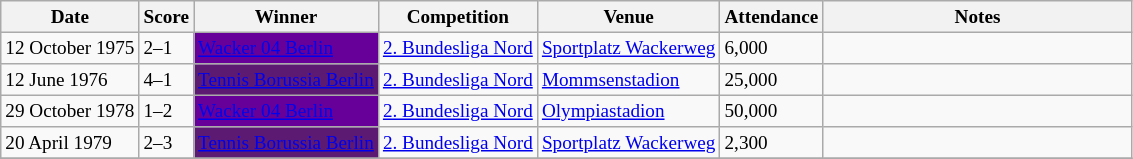<table class="wikitable sortable" style="font-size:80%">
<tr>
<th>Date</th>
<th>Score</th>
<th>Winner</th>
<th>Competition</th>
<th>Venue</th>
<th>Attendance</th>
<th class="unsortable" width=200px>Notes</th>
</tr>
<tr>
<td>12 October 1975</td>
<td>2–1</td>
<td style="background:#660099"><a href='#'><span>Wacker 04 Berlin</span></a></td>
<td><a href='#'>2. Bundesliga Nord</a></td>
<td><a href='#'>Sportplatz Wackerweg</a></td>
<td>6,000</td>
<td></td>
</tr>
<tr>
<td>12 June 1976</td>
<td>4–1</td>
<td style="background:#5C1A73"><a href='#'><span>Tennis Borussia Berlin</span></a></td>
<td><a href='#'>2. Bundesliga Nord</a></td>
<td><a href='#'>Mommsenstadion</a></td>
<td>25,000</td>
<td></td>
</tr>
<tr>
<td>29 October 1978</td>
<td>1–2</td>
<td style="background:#660099"><a href='#'><span>Wacker 04 Berlin</span></a></td>
<td><a href='#'>2. Bundesliga Nord</a></td>
<td><a href='#'>Olympiastadion</a></td>
<td>50,000</td>
<td></td>
</tr>
<tr>
<td>20 April 1979</td>
<td>2–3</td>
<td style="background:#5C1A73"><a href='#'><span>Tennis Borussia Berlin</span></a></td>
<td><a href='#'>2. Bundesliga Nord</a></td>
<td><a href='#'>Sportplatz Wackerweg</a></td>
<td>2,300</td>
<td></td>
</tr>
<tr>
</tr>
</table>
